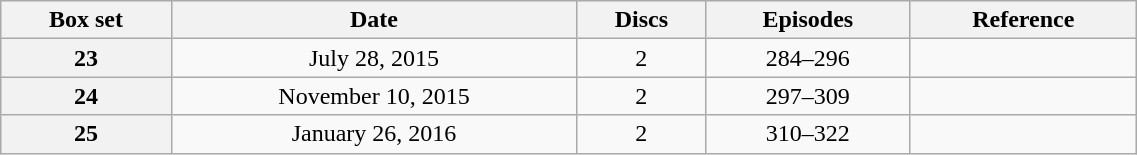<table class="wikitable" style="text-align: center; width: 60%;">
<tr>
<th scope="col" 175px;">Box set</th>
<th scope="col" 125px;>Date</th>
<th scope="col">Discs</th>
<th scope="col">Episodes</th>
<th scope="col">Reference</th>
</tr>
<tr>
<th scope="row">23</th>
<td>July 28, 2015</td>
<td>2</td>
<td>284–296</td>
<td></td>
</tr>
<tr>
<th scope="row">24</th>
<td>November 10, 2015</td>
<td>2</td>
<td>297–309</td>
<td></td>
</tr>
<tr>
<th scope="row">25</th>
<td>January 26, 2016</td>
<td>2</td>
<td>310–322</td>
<td></td>
</tr>
</table>
